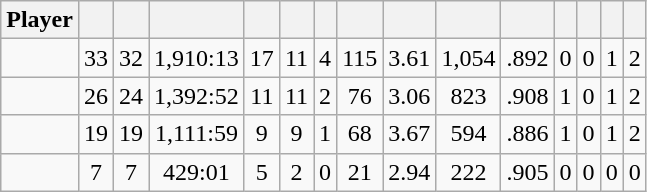<table class="wikitable sortable" style="text-align:center;">
<tr>
<th>Player</th>
<th></th>
<th></th>
<th></th>
<th></th>
<th></th>
<th></th>
<th></th>
<th></th>
<th></th>
<th></th>
<th></th>
<th></th>
<th></th>
<th></th>
</tr>
<tr>
<td></td>
<td>33</td>
<td>32</td>
<td>1,910:13</td>
<td>17</td>
<td>11</td>
<td>4</td>
<td>115</td>
<td>3.61</td>
<td>1,054</td>
<td>.892</td>
<td>0</td>
<td>0</td>
<td>1</td>
<td>2</td>
</tr>
<tr>
<td></td>
<td>26</td>
<td>24</td>
<td>1,392:52</td>
<td>11</td>
<td>11</td>
<td>2</td>
<td>76</td>
<td>3.06</td>
<td>823</td>
<td>.908</td>
<td>1</td>
<td>0</td>
<td>1</td>
<td>2</td>
</tr>
<tr>
<td></td>
<td>19</td>
<td>19</td>
<td>1,111:59</td>
<td>9</td>
<td>9</td>
<td>1</td>
<td>68</td>
<td>3.67</td>
<td>594</td>
<td>.886</td>
<td>1</td>
<td>0</td>
<td>1</td>
<td>2</td>
</tr>
<tr>
<td></td>
<td>7</td>
<td>7</td>
<td>429:01</td>
<td>5</td>
<td>2</td>
<td>0</td>
<td>21</td>
<td>2.94</td>
<td>222</td>
<td>.905</td>
<td>0</td>
<td>0</td>
<td>0</td>
<td>0</td>
</tr>
</table>
